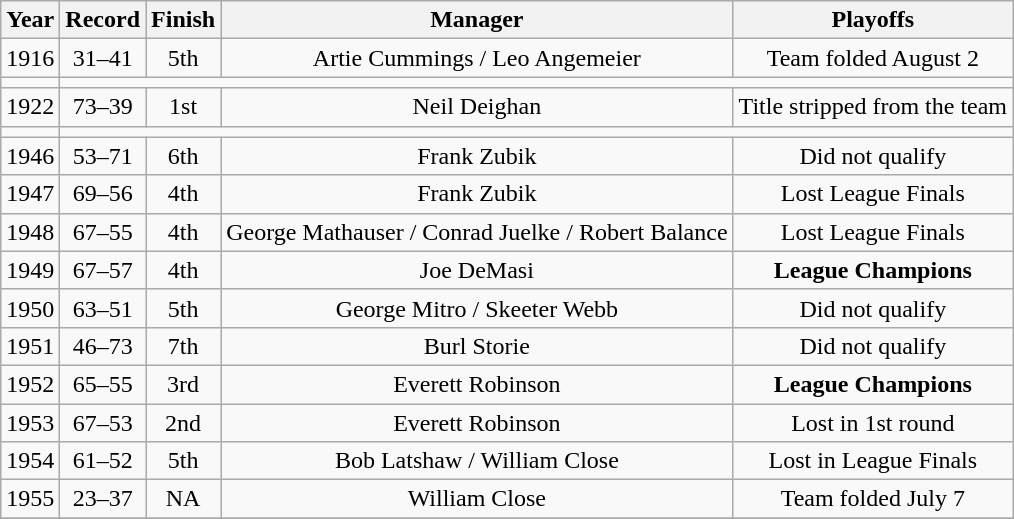<table class="wikitable">
<tr>
<th>Year</th>
<th>Record</th>
<th>Finish</th>
<th>Manager</th>
<th>Playoffs</th>
</tr>
<tr align=center>
<td>1916</td>
<td>31–41</td>
<td>5th</td>
<td>Artie Cummings / Leo Angemeier</td>
<td>Team folded August 2</td>
</tr>
<tr align=center>
<td></td>
</tr>
<tr align=center>
<td>1922</td>
<td>73–39</td>
<td>1st</td>
<td>Neil Deighan</td>
<td>Title stripped from the team</td>
</tr>
<tr align=center>
<td></td>
</tr>
<tr align=center>
<td>1946</td>
<td>53–71</td>
<td>6th</td>
<td>Frank Zubik</td>
<td>Did not qualify</td>
</tr>
<tr align=center>
<td>1947</td>
<td>69–56</td>
<td>4th</td>
<td>Frank Zubik</td>
<td>Lost League Finals</td>
</tr>
<tr align=center>
<td>1948</td>
<td>67–55</td>
<td>4th</td>
<td>George Mathauser / Conrad Juelke / Robert Balance</td>
<td>Lost League Finals</td>
</tr>
<tr align=center>
<td>1949</td>
<td>67–57</td>
<td>4th</td>
<td>Joe DeMasi</td>
<td><strong>League Champions</strong></td>
</tr>
<tr align=center>
<td>1950</td>
<td>63–51</td>
<td>5th</td>
<td>George Mitro / Skeeter Webb</td>
<td>Did not qualify</td>
</tr>
<tr align=center>
<td>1951</td>
<td>46–73</td>
<td>7th</td>
<td>Burl Storie</td>
<td>Did not qualify</td>
</tr>
<tr align=center>
<td>1952</td>
<td>65–55</td>
<td>3rd</td>
<td>Everett Robinson</td>
<td><strong>League Champions</strong></td>
</tr>
<tr align=center>
<td>1953</td>
<td>67–53</td>
<td>2nd</td>
<td>Everett Robinson</td>
<td>Lost in 1st round</td>
</tr>
<tr align=center>
<td>1954</td>
<td>61–52</td>
<td>5th</td>
<td>Bob Latshaw / William Close</td>
<td>Lost in League Finals</td>
</tr>
<tr align=center>
<td>1955</td>
<td>23–37</td>
<td>NA</td>
<td>William Close</td>
<td>Team folded July 7</td>
</tr>
<tr align=center>
</tr>
</table>
